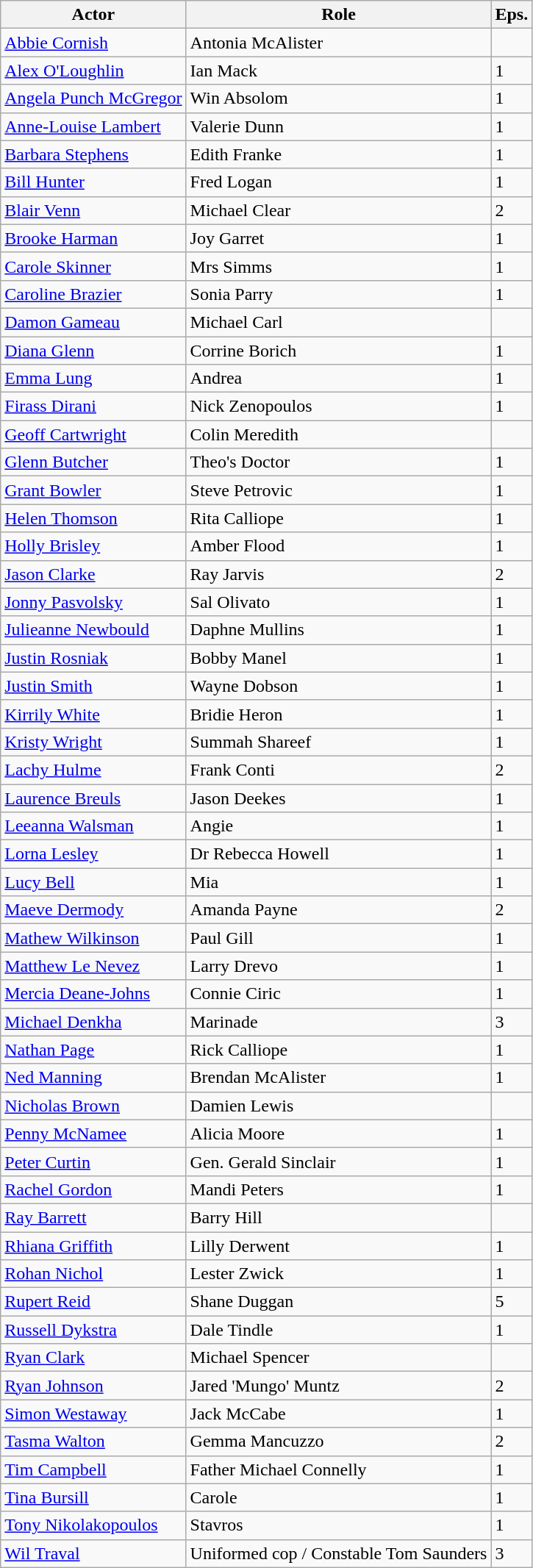<table class=wikitable>
<tr>
<th>Actor</th>
<th>Role</th>
<th>Eps.</th>
</tr>
<tr>
<td><a href='#'>Abbie Cornish</a></td>
<td>Antonia McAlister</td>
<td></td>
</tr>
<tr>
<td><a href='#'>Alex O'Loughlin</a></td>
<td>Ian Mack</td>
<td>1</td>
</tr>
<tr>
<td><a href='#'>Angela Punch McGregor</a></td>
<td>Win Absolom</td>
<td>1</td>
</tr>
<tr>
<td><a href='#'>Anne-Louise Lambert</a></td>
<td>Valerie Dunn</td>
<td>1</td>
</tr>
<tr>
<td><a href='#'>Barbara Stephens</a></td>
<td>Edith Franke</td>
<td>1</td>
</tr>
<tr>
<td><a href='#'>Bill Hunter</a></td>
<td>Fred Logan</td>
<td>1</td>
</tr>
<tr>
<td><a href='#'>Blair Venn</a></td>
<td>Michael Clear</td>
<td>2</td>
</tr>
<tr>
<td><a href='#'>Brooke Harman</a></td>
<td>Joy Garret</td>
<td>1</td>
</tr>
<tr>
<td><a href='#'>Carole Skinner</a></td>
<td>Mrs Simms</td>
<td>1</td>
</tr>
<tr>
<td><a href='#'>Caroline Brazier</a></td>
<td>Sonia Parry</td>
<td>1</td>
</tr>
<tr>
<td><a href='#'>Damon Gameau</a></td>
<td>Michael Carl</td>
<td></td>
</tr>
<tr>
<td><a href='#'>Diana Glenn</a></td>
<td>Corrine Borich</td>
<td>1</td>
</tr>
<tr>
<td><a href='#'>Emma Lung</a></td>
<td>Andrea</td>
<td>1</td>
</tr>
<tr>
<td><a href='#'>Firass Dirani</a></td>
<td>Nick Zenopoulos</td>
<td>1</td>
</tr>
<tr>
<td><a href='#'>Geoff Cartwright</a></td>
<td>Colin Meredith</td>
<td></td>
</tr>
<tr>
<td><a href='#'>Glenn Butcher</a></td>
<td>Theo's Doctor</td>
<td>1</td>
</tr>
<tr>
<td><a href='#'>Grant Bowler</a></td>
<td>Steve Petrovic</td>
<td>1</td>
</tr>
<tr>
<td><a href='#'>Helen Thomson</a></td>
<td>Rita Calliope</td>
<td>1</td>
</tr>
<tr>
<td><a href='#'>Holly Brisley</a></td>
<td>Amber Flood</td>
<td>1</td>
</tr>
<tr>
<td><a href='#'>Jason Clarke</a></td>
<td>Ray Jarvis</td>
<td>2</td>
</tr>
<tr>
<td><a href='#'>Jonny Pasvolsky</a></td>
<td>Sal Olivato</td>
<td>1</td>
</tr>
<tr>
<td><a href='#'>Julieanne Newbould</a></td>
<td>Daphne Mullins</td>
<td>1</td>
</tr>
<tr>
<td><a href='#'>Justin Rosniak</a></td>
<td>Bobby Manel</td>
<td>1</td>
</tr>
<tr>
<td><a href='#'>Justin Smith</a></td>
<td>Wayne Dobson</td>
<td>1</td>
</tr>
<tr>
<td><a href='#'>Kirrily White</a></td>
<td>Bridie Heron</td>
<td>1</td>
</tr>
<tr>
<td><a href='#'>Kristy Wright</a></td>
<td>Summah Shareef</td>
<td>1</td>
</tr>
<tr>
<td><a href='#'>Lachy Hulme</a></td>
<td>Frank Conti</td>
<td>2</td>
</tr>
<tr>
<td><a href='#'>Laurence Breuls</a></td>
<td>Jason Deekes</td>
<td>1</td>
</tr>
<tr>
<td><a href='#'>Leeanna Walsman</a></td>
<td>Angie</td>
<td>1</td>
</tr>
<tr>
<td><a href='#'>Lorna Lesley</a></td>
<td>Dr Rebecca Howell</td>
<td>1</td>
</tr>
<tr>
<td><a href='#'>Lucy Bell</a></td>
<td>Mia</td>
<td>1</td>
</tr>
<tr>
<td><a href='#'>Maeve Dermody</a></td>
<td>Amanda Payne</td>
<td>2</td>
</tr>
<tr>
<td><a href='#'>Mathew Wilkinson</a></td>
<td>Paul Gill</td>
<td>1</td>
</tr>
<tr>
<td><a href='#'>Matthew Le Nevez</a></td>
<td>Larry Drevo</td>
<td>1</td>
</tr>
<tr>
<td><a href='#'>Mercia Deane-Johns</a></td>
<td>Connie Ciric</td>
<td>1</td>
</tr>
<tr>
<td><a href='#'>Michael Denkha</a></td>
<td>Marinade</td>
<td>3</td>
</tr>
<tr>
<td><a href='#'>Nathan Page</a></td>
<td>Rick Calliope</td>
<td>1</td>
</tr>
<tr>
<td><a href='#'>Ned Manning</a></td>
<td>Brendan McAlister</td>
<td>1</td>
</tr>
<tr>
<td><a href='#'>Nicholas Brown</a></td>
<td>Damien Lewis</td>
<td></td>
</tr>
<tr>
<td><a href='#'>Penny McNamee</a></td>
<td>Alicia Moore</td>
<td>1</td>
</tr>
<tr>
<td><a href='#'>Peter Curtin</a></td>
<td>Gen. Gerald Sinclair</td>
<td>1</td>
</tr>
<tr>
<td><a href='#'>Rachel Gordon</a></td>
<td>Mandi Peters</td>
<td>1</td>
</tr>
<tr>
<td><a href='#'>Ray Barrett</a></td>
<td>Barry Hill</td>
<td></td>
</tr>
<tr>
<td><a href='#'>Rhiana Griffith</a></td>
<td>Lilly Derwent</td>
<td>1</td>
</tr>
<tr>
<td><a href='#'>Rohan Nichol</a></td>
<td>Lester Zwick</td>
<td>1</td>
</tr>
<tr>
<td><a href='#'>Rupert Reid</a></td>
<td>Shane Duggan</td>
<td>5</td>
</tr>
<tr>
<td><a href='#'>Russell Dykstra</a></td>
<td>Dale Tindle</td>
<td>1</td>
</tr>
<tr>
<td><a href='#'>Ryan Clark</a></td>
<td>Michael Spencer</td>
<td></td>
</tr>
<tr>
<td><a href='#'>Ryan Johnson</a></td>
<td>Jared 'Mungo' Muntz</td>
<td>2</td>
</tr>
<tr>
<td><a href='#'>Simon Westaway</a></td>
<td>Jack McCabe</td>
<td>1</td>
</tr>
<tr>
<td><a href='#'>Tasma Walton</a></td>
<td>Gemma Mancuzzo</td>
<td>2</td>
</tr>
<tr>
<td><a href='#'>Tim Campbell</a></td>
<td>Father Michael Connelly</td>
<td>1</td>
</tr>
<tr>
<td><a href='#'>Tina Bursill</a></td>
<td>Carole</td>
<td>1</td>
</tr>
<tr>
<td><a href='#'>Tony Nikolakopoulos</a></td>
<td>Stavros</td>
<td>1</td>
</tr>
<tr>
<td><a href='#'>Wil Traval</a></td>
<td>Uniformed cop / Constable Tom Saunders</td>
<td>3</td>
</tr>
</table>
